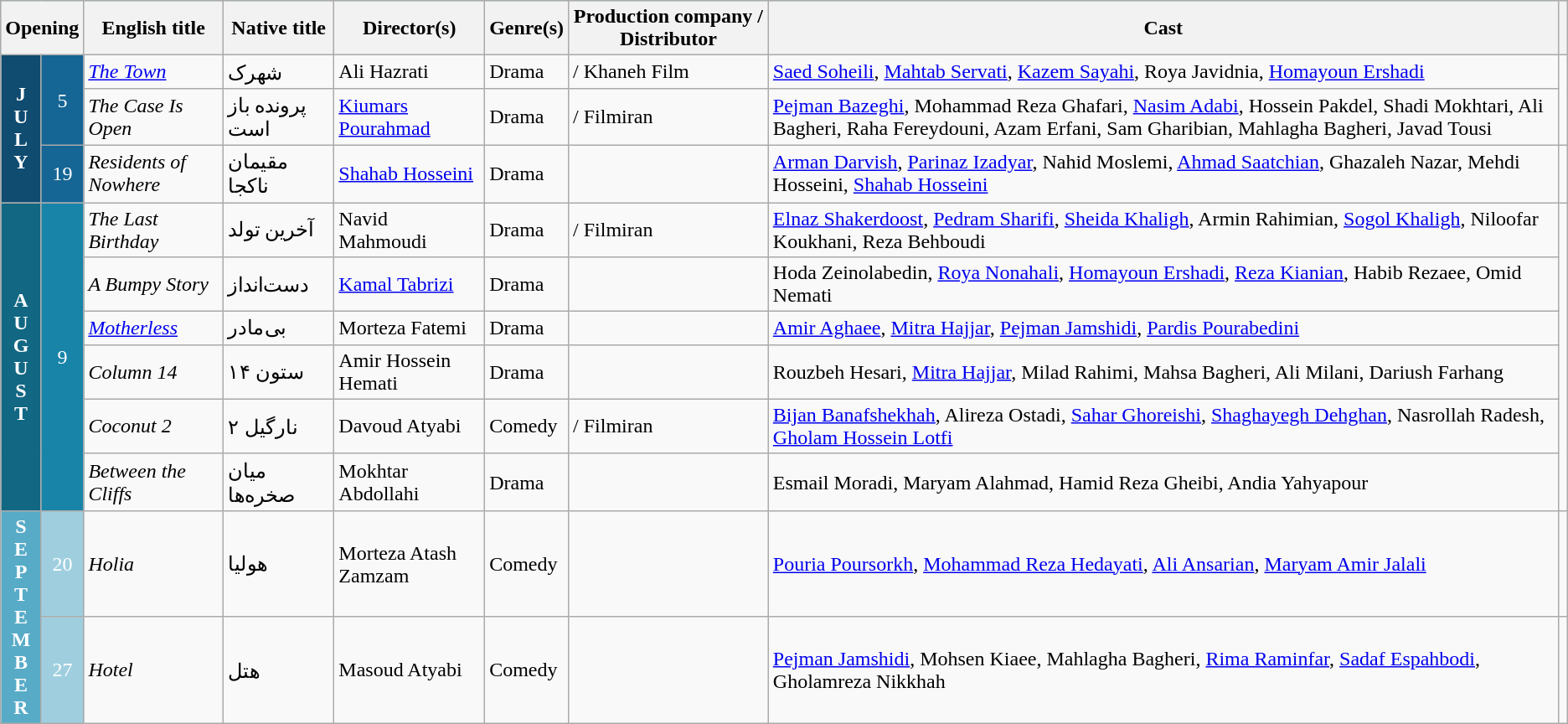<table class="wikitable sortable">
<tr style="background:#b0e0e6; text-align:center">
<th colspan="2">Opening</th>
<th>English title</th>
<th>Native title</th>
<th>Director(s)</th>
<th>Genre(s)</th>
<th>Production company / Distributor</th>
<th>Cast</th>
<th></th>
</tr>
<tr>
<th rowspan="3" style="text-align:center; background:#104B70; color:white;">J<br>U<br>L<br>Y</th>
<td rowspan="2" style="text-align:center; background:#156595; color:white;">5</td>
<td><em><a href='#'>The Town</a></em></td>
<td>شهرک</td>
<td>Ali Hazrati</td>
<td>Drama</td>
<td>/ Khaneh Film</td>
<td><a href='#'>Saed Soheili</a>, <a href='#'>Mahtab Servati</a>, <a href='#'>Kazem Sayahi</a>, Roya Javidnia, <a href='#'>Homayoun Ershadi</a></td>
<td rowspan="2"></td>
</tr>
<tr>
<td><em>The Case Is Open</em></td>
<td>پرونده باز است</td>
<td><a href='#'>Kiumars Pourahmad</a></td>
<td>Drama</td>
<td>/ Filmiran</td>
<td><a href='#'>Pejman Bazeghi</a>, Mohammad Reza Ghafari, <a href='#'>Nasim Adabi</a>, Hossein Pakdel, Shadi Mokhtari, Ali Bagheri, Raha Fereydouni, Azam Erfani, Sam Gharibian, Mahlagha Bagheri, Javad Tousi</td>
</tr>
<tr>
<td style="text-align:center; background:#156595; color:white;">19</td>
<td><em>Residents of Nowhere</em></td>
<td>مقیمان ناکجا</td>
<td><a href='#'>Shahab Hosseini</a></td>
<td>Drama</td>
<td></td>
<td><a href='#'>Arman Darvish</a>, <a href='#'>Parinaz Izadyar</a>, Nahid Moslemi, <a href='#'>Ahmad Saatchian</a>, Ghazaleh Nazar, Mehdi Hosseini, <a href='#'>Shahab Hosseini</a></td>
<td></td>
</tr>
<tr August>
<th rowspan="6" style="text-align:center; background:#126783; color:white;">A<br>U<br>G<br>U<br>S<br>T</th>
<td rowspan="6" style="text-align:center; background:#1784A8; color:white;">9</td>
<td><em>The Last Birthday</em></td>
<td>آخرین تولد</td>
<td>Navid Mahmoudi</td>
<td>Drama</td>
<td>/ Filmiran</td>
<td><a href='#'>Elnaz Shakerdoost</a>, <a href='#'>Pedram Sharifi</a>, <a href='#'>Sheida Khaligh</a>, Armin Rahimian, <a href='#'>Sogol Khaligh</a>, Niloofar Koukhani, Reza Behboudi</td>
<td rowspan="6"></td>
</tr>
<tr>
<td><em>A Bumpy Story</em></td>
<td>دست‌انداز</td>
<td><a href='#'>Kamal Tabrizi</a></td>
<td>Drama</td>
<td></td>
<td>Hoda Zeinolabedin, <a href='#'>Roya Nonahali</a>, <a href='#'>Homayoun Ershadi</a>, <a href='#'>Reza Kianian</a>, Habib Rezaee, Omid Nemati</td>
</tr>
<tr>
<td><em><a href='#'>Motherless</a></em></td>
<td>بی‌مادر</td>
<td>Morteza Fatemi</td>
<td>Drama</td>
<td></td>
<td><a href='#'>Amir Aghaee</a>, <a href='#'>Mitra Hajjar</a>, <a href='#'>Pejman Jamshidi</a>, <a href='#'>Pardis Pourabedini</a></td>
</tr>
<tr>
<td><em>Column 14</em></td>
<td>ستون ۱۴</td>
<td>Amir Hossein Hemati</td>
<td>Drama</td>
<td></td>
<td>Rouzbeh Hesari, <a href='#'>Mitra Hajjar</a>, Milad Rahimi, Mahsa Bagheri, Ali Milani, Dariush Farhang</td>
</tr>
<tr>
<td><em>Coconut 2</em></td>
<td>نارگیل ۲</td>
<td>Davoud Atyabi</td>
<td>Comedy</td>
<td>/ Filmiran</td>
<td><a href='#'>Bijan Banafshekhah</a>,  Alireza Ostadi, <a href='#'>Sahar Ghoreishi</a>, <a href='#'>Shaghayegh Dehghan</a>, Nasrollah Radesh, <a href='#'>Gholam Hossein Lotfi</a></td>
</tr>
<tr>
<td><em>Between the Cliffs</em></td>
<td>میان صخره‌ها</td>
<td>Mokhtar Abdollahi</td>
<td>Drama</td>
<td></td>
<td>Esmail Moradi, Maryam Alahmad, Hamid Reza Gheibi, Andia Yahyapour</td>
</tr>
<tr>
<th rowspan="2" style="text-align:center; background:#58ABC7; color:white;">S<br>E<br>P<br>T<br>E<br>M<br>B<br>E<br>R</th>
<td style="text-align:center; background:#9FCFDF; color:white;">20</td>
<td><em>Holia</em></td>
<td>هولیا</td>
<td>Morteza Atash Zamzam</td>
<td>Comedy</td>
<td></td>
<td><a href='#'>Pouria Poursorkh</a>, <a href='#'>Mohammad Reza Hedayati</a>, <a href='#'>Ali Ansarian</a>, <a href='#'>Maryam Amir Jalali</a></td>
<td></td>
</tr>
<tr>
<td style="text-align:center; background:#9FCFDF; color:white;">27</td>
<td><em>Hotel</em></td>
<td>هتل</td>
<td>Masoud Atyabi</td>
<td>Comedy</td>
<td></td>
<td><a href='#'>Pejman Jamshidi</a>, Mohsen Kiaee, Mahlagha Bagheri, <a href='#'>Rima Raminfar</a>, <a href='#'>Sadaf Espahbodi</a>, Gholamreza Nikkhah</td>
<td></td>
</tr>
</table>
